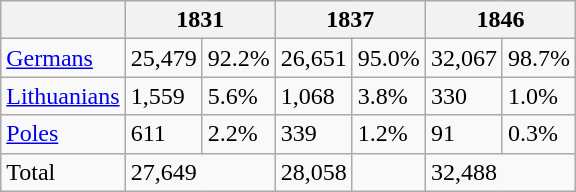<table class="wikitable">
<tr>
<th></th>
<th colspan="2">1831</th>
<th colspan="2">1837</th>
<th colspan="2">1846</th>
</tr>
<tr>
<td><a href='#'>Germans</a></td>
<td>25,479</td>
<td>92.2%</td>
<td>26,651</td>
<td>95.0%</td>
<td>32,067</td>
<td>98.7%</td>
</tr>
<tr>
<td><a href='#'>Lithuanians</a></td>
<td>1,559</td>
<td>5.6%</td>
<td>1,068</td>
<td>3.8%</td>
<td>330</td>
<td>1.0%</td>
</tr>
<tr>
<td><a href='#'>Poles</a></td>
<td>611</td>
<td>2.2%</td>
<td>339</td>
<td>1.2%</td>
<td>91</td>
<td>0.3%</td>
</tr>
<tr>
<td>Total</td>
<td colspan="2">27,649</td>
<td>28,058</td>
<td></td>
<td colspan="2">32,488</td>
</tr>
</table>
